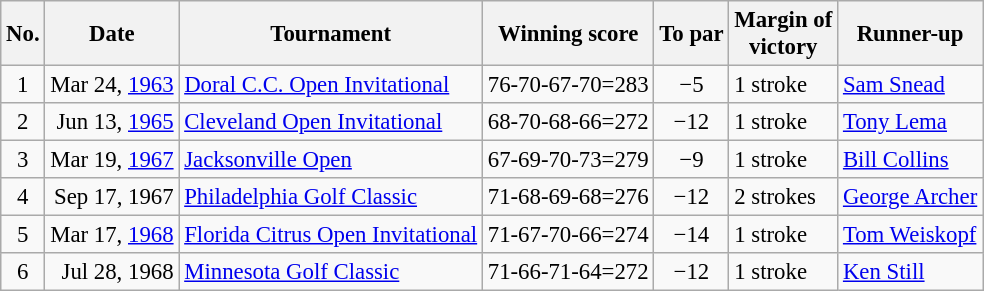<table class="wikitable" style="font-size:95%;">
<tr>
<th>No.</th>
<th>Date</th>
<th>Tournament</th>
<th>Winning score</th>
<th>To par</th>
<th>Margin of<br>victory</th>
<th>Runner-up</th>
</tr>
<tr>
<td align=center>1</td>
<td align=right>Mar 24, <a href='#'>1963</a></td>
<td><a href='#'>Doral C.C. Open Invitational</a></td>
<td>76-70-67-70=283</td>
<td align=center>−5</td>
<td>1 stroke</td>
<td> <a href='#'>Sam Snead</a></td>
</tr>
<tr>
<td align=center>2</td>
<td align=right>Jun 13, <a href='#'>1965</a></td>
<td><a href='#'>Cleveland Open Invitational</a></td>
<td>68-70-68-66=272</td>
<td align=center>−12</td>
<td>1 stroke</td>
<td> <a href='#'>Tony Lema</a></td>
</tr>
<tr>
<td align=center>3</td>
<td align=right>Mar 19, <a href='#'>1967</a></td>
<td><a href='#'>Jacksonville Open</a></td>
<td>67-69-70-73=279</td>
<td align=center>−9</td>
<td>1 stroke</td>
<td> <a href='#'>Bill Collins</a></td>
</tr>
<tr>
<td align=center>4</td>
<td align=right>Sep 17, 1967</td>
<td><a href='#'>Philadelphia Golf Classic</a></td>
<td>71-68-69-68=276</td>
<td align=center>−12</td>
<td>2 strokes</td>
<td> <a href='#'>George Archer</a></td>
</tr>
<tr>
<td align=center>5</td>
<td align=right>Mar 17, <a href='#'>1968</a></td>
<td><a href='#'>Florida Citrus Open Invitational</a></td>
<td>71-67-70-66=274</td>
<td align=center>−14</td>
<td>1 stroke</td>
<td> <a href='#'>Tom Weiskopf</a></td>
</tr>
<tr>
<td align=center>6</td>
<td align=right>Jul 28, 1968</td>
<td><a href='#'>Minnesota Golf Classic</a></td>
<td>71-66-71-64=272</td>
<td align=center>−12</td>
<td>1 stroke</td>
<td> <a href='#'>Ken Still</a></td>
</tr>
</table>
